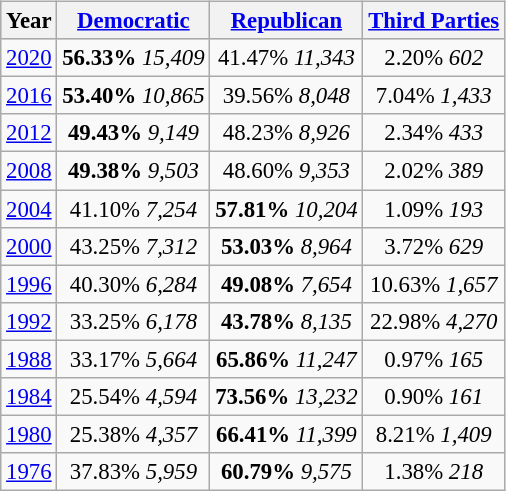<table class="wikitable"  style="float:right; margin:1em; font-size:95%;">
<tr style="background:lightgrey;">
<th>Year</th>
<th><a href='#'>Democratic</a></th>
<th><a href='#'>Republican</a></th>
<th><a href='#'>Third Parties</a></th>
</tr>
<tr>
<td align="center" ><a href='#'>2020</a></td>
<td align="center" ><strong>56.33%</strong> <em>15,409</em></td>
<td align="center" >41.47% <em>11,343</em></td>
<td align="center" >2.20% <em>602</em></td>
</tr>
<tr>
<td align="center" ><a href='#'>2016</a></td>
<td align="center" ><strong>53.40%</strong> <em>10,865</em></td>
<td align="center" >39.56% <em>8,048</em></td>
<td align="center" >7.04% <em>1,433</em></td>
</tr>
<tr>
<td align="center" ><a href='#'>2012</a></td>
<td align="center" ><strong>49.43%</strong> <em>9,149</em></td>
<td align="center" >48.23% <em>8,926</em></td>
<td align="center" >2.34% <em>433</em></td>
</tr>
<tr>
<td align="center" ><a href='#'>2008</a></td>
<td align="center" ><strong>49.38%</strong> <em>9,503</em></td>
<td align="center" >48.60% <em>9,353</em></td>
<td align="center" >2.02% <em>389</em></td>
</tr>
<tr>
<td align="center" ><a href='#'>2004</a></td>
<td align="center" >41.10% <em>7,254</em></td>
<td align="center" ><strong>57.81%</strong> <em>10,204</em></td>
<td align="center" >1.09% <em>193</em></td>
</tr>
<tr>
<td align="center" ><a href='#'>2000</a></td>
<td align="center" >43.25% <em>7,312</em></td>
<td align="center" ><strong>53.03%</strong> <em>8,964</em></td>
<td align="center" >3.72% <em>629</em></td>
</tr>
<tr>
<td align="center" ><a href='#'>1996</a></td>
<td align="center" >40.30% <em>6,284</em></td>
<td align="center" ><strong>49.08%</strong> <em>7,654</em></td>
<td align="center" >10.63% <em>1,657</em></td>
</tr>
<tr>
<td align="center" ><a href='#'>1992</a></td>
<td align="center" >33.25% <em>6,178</em></td>
<td align="center" ><strong>43.78%</strong> <em>8,135</em></td>
<td align="center" >22.98% <em>4,270</em></td>
</tr>
<tr>
<td align="center" ><a href='#'>1988</a></td>
<td align="center" >33.17% <em>5,664</em></td>
<td align="center" ><strong>65.86%</strong> <em>11,247</em></td>
<td align="center" >0.97% <em>165</em></td>
</tr>
<tr>
<td align="center" ><a href='#'>1984</a></td>
<td align="center" >25.54% <em>4,594</em></td>
<td align="center" ><strong>73.56%</strong> <em>13,232</em></td>
<td align="center" >0.90% <em>161</em></td>
</tr>
<tr>
<td align="center" ><a href='#'>1980</a></td>
<td align="center" >25.38% <em>4,357</em></td>
<td align="center" ><strong>66.41%</strong> <em>11,399</em></td>
<td align="center" >8.21% <em>1,409</em></td>
</tr>
<tr>
<td align="center" ><a href='#'>1976</a></td>
<td align="center" >37.83% <em>5,959</em></td>
<td align="center" ><strong>60.79%</strong> <em>9,575</em></td>
<td align="center" >1.38% <em>218</em></td>
</tr>
</table>
